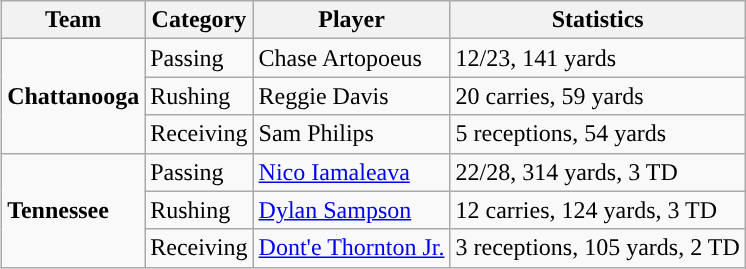<table class="wikitable" style="float: right;">
<tr>
<th>Team</th>
<th>Category</th>
<th>Player</th>
<th>Statistics</th>
</tr>
<tr>
<td rowspan=3><strong>Chattanooga</strong></td>
<td>Passing</td>
<td>Chase Artopoeus</td>
<td>12/23, 141 yards</td>
</tr>
<tr>
<td>Rushing</td>
<td>Reggie Davis</td>
<td>20 carries, 59 yards</td>
</tr>
<tr>
<td>Receiving</td>
<td>Sam Philips</td>
<td>5 receptions, 54 yards</td>
</tr>
<tr>
<td rowspan=3><strong>Tennessee</strong></td>
<td>Passing</td>
<td><a href='#'>Nico Iamaleava</a></td>
<td>22/28, 314 yards, 3 TD</td>
</tr>
<tr>
<td>Rushing</td>
<td><a href='#'>Dylan Sampson</a></td>
<td>12 carries, 124 yards, 3 TD</td>
</tr>
<tr>
<td>Receiving</td>
<td><a href='#'>Dont'e Thornton Jr.</a></td>
<td>3 receptions, 105 yards, 2 TD</td>
</tr>
</table>
